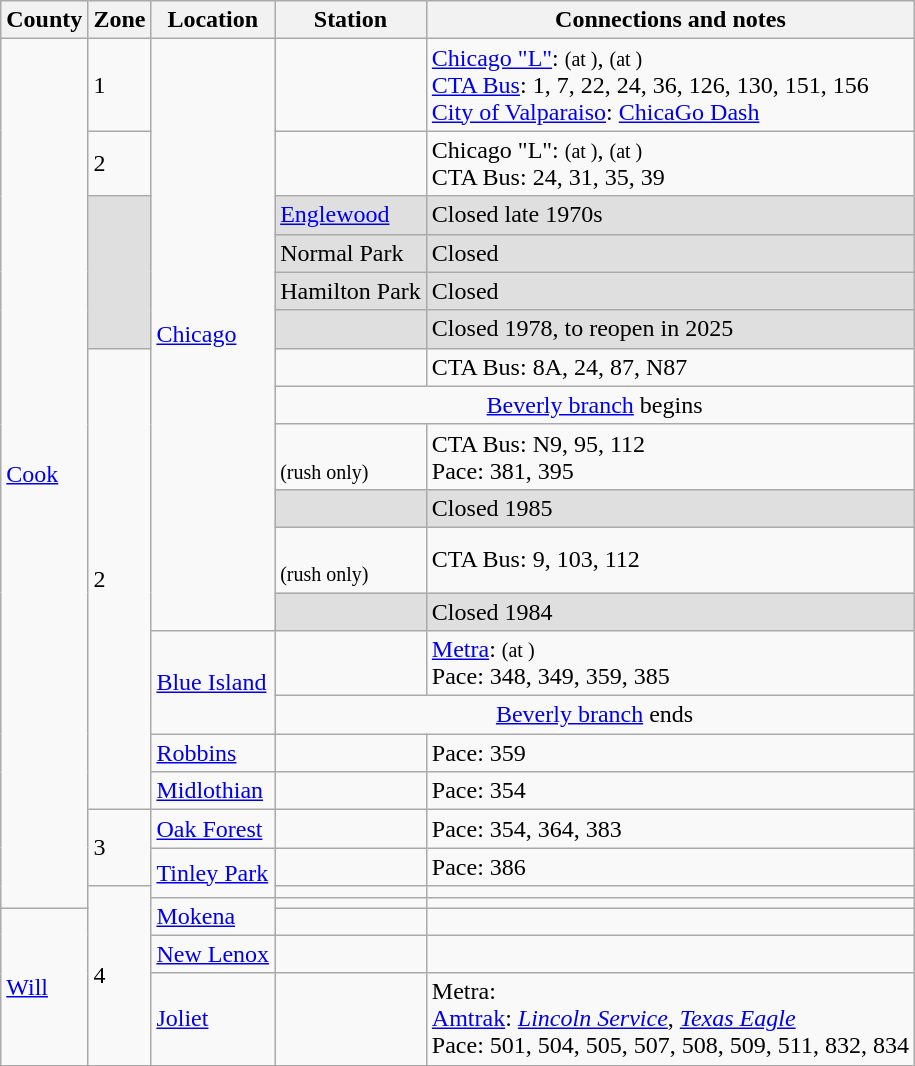<table class="wikitable">
<tr>
<th>County</th>
<th>Zone</th>
<th>Location</th>
<th>Station</th>
<th>Connections and notes</th>
</tr>
<tr>
<td rowspan=20><a href='#'>Cook</a></td>
<td>1</td>
<td rowspan=12><a href='#'>Chicago</a></td>
<td></td>
<td> <a href='#'>Chicago "L"</a>:  <small>(at )</small>,     <small>(at )</small><br> <a href='#'>CTA Bus</a>: 1, 7, 22, 24, 36, 126, 130, 151, 156<br> <a href='#'>City of Valparaiso</a>: <a href='#'>ChicaGo Dash</a></td>
</tr>
<tr>
<td>2</td>
<td></td>
<td> Chicago "L":  <small>(at )</small>,  <small>(at )</small><br> CTA Bus: 24, 31, 35, 39</td>
</tr>
<tr>
<td bgcolor=dfdfdf rowspan=4> </td>
<td bgcolor=dfdfdf><a href='#'>Englewood</a></td>
<td bgcolor=dfdfdf>Closed late 1970s</td>
</tr>
<tr bgcolor=dfdfdf>
<td>Normal Park</td>
<td>Closed</td>
</tr>
<tr bgcolor=dfdfdf>
<td>Hamilton Park</td>
<td>Closed</td>
</tr>
<tr bgcolor=dfdfdf>
<td></td>
<td>Closed 1978, to reopen in 2025</td>
</tr>
<tr>
<td rowspan=10>2</td>
<td></td>
<td> CTA Bus: 8A, 24, 87, N87</td>
</tr>
<tr>
<td colspan=2 style="text-align:center;"><a href='#'>Beverly branch</a> begins</td>
</tr>
<tr>
<td><br><small>(rush only)</small></td>
<td> CTA Bus: N9, 95, 112<br> Pace: 381, 395</td>
</tr>
<tr bgcolor=dfdfdf>
<td></td>
<td>Closed 1985</td>
</tr>
<tr>
<td><br><small>(rush only)</small></td>
<td> CTA Bus: 9, 103, 112</td>
</tr>
<tr bgcolor=dfdfdf>
<td></td>
<td>Closed 1984</td>
</tr>
<tr>
<td rowspan=2><a href='#'>Blue Island</a></td>
<td></td>
<td> <a href='#'>Metra</a>:  <small>(at )</small><br> Pace: 348, 349, 359, 385</td>
</tr>
<tr>
<td colspan=2 style="text-align:center;"><a href='#'>Beverly branch</a> ends</td>
</tr>
<tr>
<td><a href='#'>Robbins</a></td>
<td> </td>
<td> Pace: 359</td>
</tr>
<tr>
<td><a href='#'>Midlothian</a></td>
<td></td>
<td> Pace: 354</td>
</tr>
<tr>
<td rowspan=2>3</td>
<td><a href='#'>Oak Forest</a></td>
<td></td>
<td> Pace: 354, 364, 383</td>
</tr>
<tr>
<td rowspan=2><a href='#'>Tinley Park</a></td>
<td></td>
<td> Pace: 386</td>
</tr>
<tr>
<td rowspan=5>4</td>
<td></td>
<td></td>
</tr>
<tr>
<td rowspan=2><a href='#'>Mokena</a></td>
<td></td>
<td></td>
</tr>
<tr>
<td rowspan=3><a href='#'>Will</a></td>
<td></td>
<td></td>
</tr>
<tr>
<td><a href='#'>New Lenox</a></td>
<td></td>
<td></td>
</tr>
<tr>
<td><a href='#'>Joliet</a></td>
<td></td>
<td> Metra: <br> <a href='#'>Amtrak</a>: <em><a href='#'>Lincoln Service</a></em>, <em><a href='#'>Texas Eagle</a></em><br> Pace: 501, 504, 505, 507, 508, 509, 511, 832, 834</td>
</tr>
</table>
